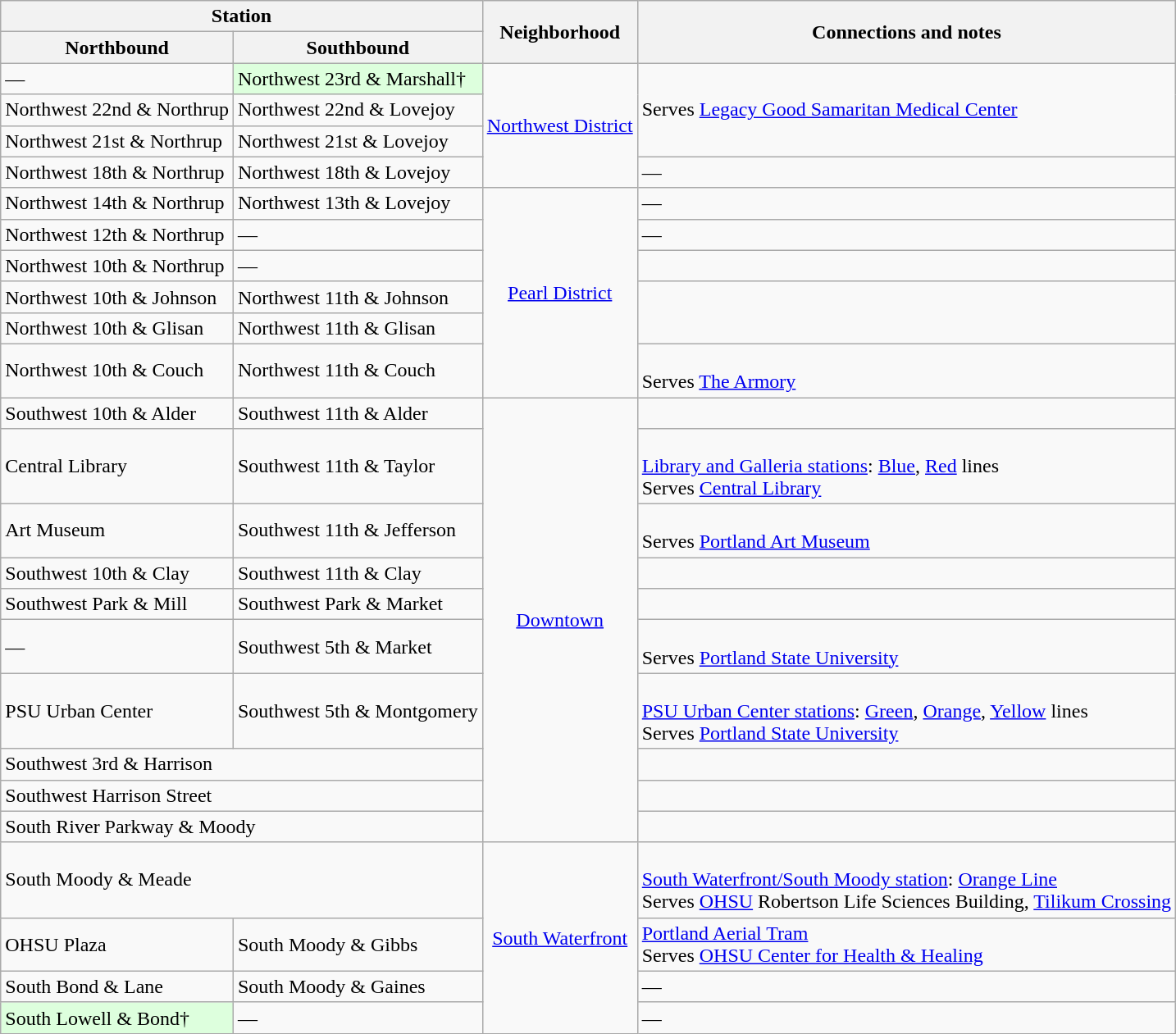<table class="wikitable sortable">
<tr>
<th span="col" colspan="2">Station</th>
<th span="col" rowspan="2">Neighborhood</th>
<th span="col" rowspan="2">Connections and notes</th>
</tr>
<tr>
<th span="col">Northbound</th>
<th span="col">Southbound</th>
</tr>
<tr>
<td>—</td>
<td span="row" style="background-color:#ddffdd">Northwest 23rd & Marshall†</td>
<td rowspan="4" align="center"><a href='#'>Northwest District</a></td>
<td rowspan="3">Serves <a href='#'>Legacy Good Samaritan Medical Center</a></td>
</tr>
<tr>
<td span="row">Northwest 22nd & Northrup</td>
<td>Northwest 22nd & Lovejoy</td>
</tr>
<tr>
<td span="row">Northwest 21st & Northrup</td>
<td>Northwest 21st & Lovejoy</td>
</tr>
<tr>
<td span="row">Northwest 18th & Northrup</td>
<td>Northwest 18th & Lovejoy</td>
<td>—</td>
</tr>
<tr>
<td span="row">Northwest 14th & Northrup</td>
<td>Northwest 13th & Lovejoy</td>
<td rowspan="6" align="center"><a href='#'>Pearl District</a></td>
<td>—</td>
</tr>
<tr>
<td span="row">Northwest 12th & Northrup</td>
<td>—</td>
<td>—</td>
</tr>
<tr>
<td span="row">Northwest 10th & Northrup</td>
<td>—</td>
<td></td>
</tr>
<tr>
<td span="row">Northwest 10th & Johnson</td>
<td>Northwest 11th & Johnson</td>
<td rowspan="2"> </td>
</tr>
<tr>
<td span="row">Northwest 10th & Glisan</td>
<td>Northwest 11th & Glisan</td>
</tr>
<tr>
<td span="row">Northwest 10th & Couch</td>
<td>Northwest 11th & Couch</td>
<td> <br>Serves <a href='#'>The Armory</a></td>
</tr>
<tr>
<td span="row">Southwest 10th & Alder</td>
<td>Southwest 11th & Alder</td>
<td rowspan="10" align="center"><a href='#'>Downtown</a></td>
<td> </td>
</tr>
<tr>
<td span="row">Central Library</td>
<td>Southwest 11th & Taylor</td>
<td> <br> <a href='#'>Library and Galleria stations</a>: <a href='#'>Blue</a>, <a href='#'>Red</a> lines<br>Serves <a href='#'>Central Library</a></td>
</tr>
<tr>
<td span="row">Art Museum</td>
<td>Southwest 11th & Jefferson</td>
<td> <br>Serves <a href='#'>Portland Art Museum</a></td>
</tr>
<tr>
<td span="row">Southwest 10th & Clay</td>
<td>Southwest 11th & Clay</td>
<td> </td>
</tr>
<tr>
<td span="row">Southwest Park & Mill</td>
<td>Southwest Park & Market</td>
<td> </td>
</tr>
<tr>
<td span="row">—</td>
<td>Southwest 5th & Market</td>
<td><br>Serves <a href='#'>Portland State University</a></td>
</tr>
<tr>
<td span="row">PSU Urban Center</td>
<td>Southwest 5th & Montgomery</td>
<td> <br> <a href='#'>PSU Urban Center stations</a>: <a href='#'>Green</a>, <a href='#'>Orange</a>, <a href='#'>Yellow</a> lines<br>Serves <a href='#'>Portland State University</a></td>
</tr>
<tr>
<td span="row" colspan="2">Southwest 3rd & Harrison</td>
<td> </td>
</tr>
<tr>
<td span="row" colspan="2">Southwest Harrison Street</td>
<td> </td>
</tr>
<tr>
<td span="row" colspan="2">South River Parkway & Moody</td>
<td> </td>
</tr>
<tr>
<td span="row" colspan="2">South Moody & Meade</td>
<td rowspan="4" align="center"><a href='#'>South Waterfront</a></td>
<td> <br> <a href='#'>South Waterfront/South Moody station</a>: <a href='#'>Orange Line</a><br>Serves <a href='#'>OHSU</a> Robertson Life Sciences Building, <a href='#'>Tilikum Crossing</a></td>
</tr>
<tr>
<td span="row">OHSU Plaza</td>
<td>South Moody & Gibbs</td>
<td> <a href='#'>Portland Aerial Tram</a><br>Serves <a href='#'>OHSU Center for Health & Healing</a></td>
</tr>
<tr>
<td span="row">South Bond & Lane</td>
<td>South Moody & Gaines</td>
<td>—</td>
</tr>
<tr>
<td span="row" style="background-color:#ddffdd">South Lowell & Bond†</td>
<td>—</td>
<td>—</td>
</tr>
</table>
